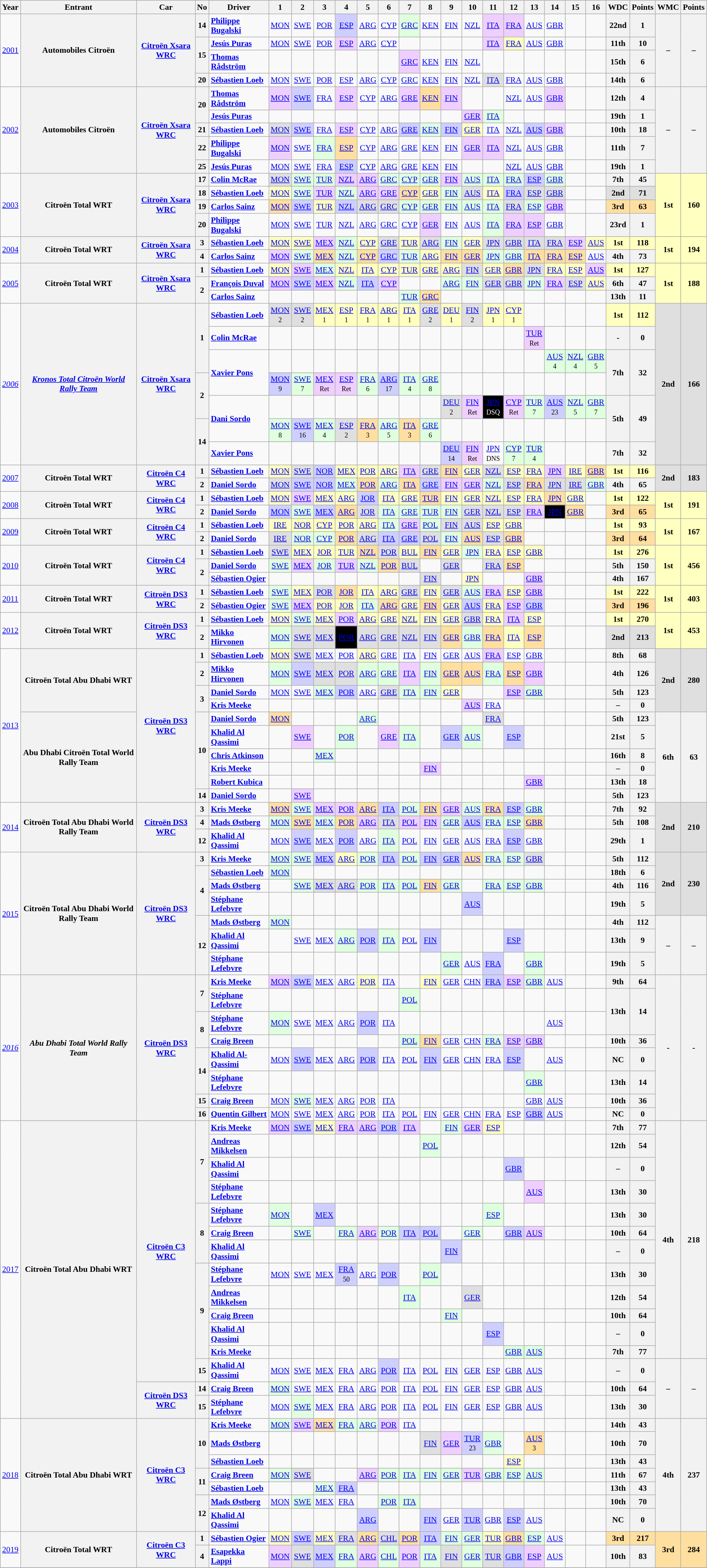<table class="wikitable" style="text-align:center; font-size:90%">
<tr>
<th>Year</th>
<th>Entrant</th>
<th>Car</th>
<th>No</th>
<th>Driver</th>
<th>1</th>
<th>2</th>
<th>3</th>
<th>4</th>
<th>5</th>
<th>6</th>
<th>7</th>
<th>8</th>
<th>9</th>
<th>10</th>
<th>11</th>
<th>12</th>
<th>13</th>
<th>14</th>
<th>15</th>
<th>16</th>
<th>WDC</th>
<th>Points</th>
<th>WMC</th>
<th>Points</th>
</tr>
<tr>
<td rowspan=4><a href='#'>2001</a></td>
<th rowspan=4>Automobiles Citroën</th>
<th rowspan=4><a href='#'>Citroën Xsara WRC</a></th>
<th>14</th>
<td align=left> <strong><a href='#'>Philippe Bugalski</a></strong></td>
<td><a href='#'>MON</a></td>
<td><a href='#'>SWE</a></td>
<td><a href='#'>POR</a></td>
<td style="background:#CFCFFF;"><a href='#'>ESP</a><br></td>
<td><a href='#'>ARG</a></td>
<td><a href='#'>CYP</a></td>
<td style="background:#DFFFDF;"><a href='#'>GRC</a><br></td>
<td><a href='#'>KEN</a></td>
<td><a href='#'>FIN</a></td>
<td><a href='#'>NZL</a></td>
<td style="background:#EFCFFF;"><a href='#'>ITA</a><br></td>
<td style="background:#EFCFFF;"><a href='#'>FRA</a><br></td>
<td><a href='#'>AUS</a></td>
<td><a href='#'>GBR</a></td>
<td></td>
<td></td>
<th>22nd</th>
<th>1</th>
<th rowspan=4>–</th>
<th rowspan=4>–</th>
</tr>
<tr>
<th rowspan=2>15</th>
<td align=left> <strong><a href='#'>Jesús Puras</a></strong></td>
<td><a href='#'>MON</a></td>
<td><a href='#'>SWE</a></td>
<td><a href='#'>POR</a></td>
<td style="background:#EFCFFF;"><a href='#'>ESP</a><br></td>
<td><a href='#'>ARG</a></td>
<td><a href='#'>CYP</a></td>
<td></td>
<td></td>
<td></td>
<td></td>
<td style="background:#EFCFFF;"><a href='#'>ITA</a><br></td>
<td style="background:#FFFFBF;"><a href='#'>FRA</a><br></td>
<td><a href='#'>AUS</a></td>
<td><a href='#'>GBR</a></td>
<td></td>
<td></td>
<th>11th</th>
<th>10</th>
</tr>
<tr>
<td align=left> <strong><a href='#'>Thomas Rådström</a></strong></td>
<td></td>
<td></td>
<td></td>
<td></td>
<td></td>
<td></td>
<td style="background:#EFCFFF;"><a href='#'>GRC</a><br></td>
<td><a href='#'>KEN</a></td>
<td><a href='#'>FIN</a></td>
<td><a href='#'>NZL</a></td>
<td></td>
<td></td>
<td></td>
<td></td>
<td></td>
<td></td>
<th>15th</th>
<th>6</th>
</tr>
<tr>
<th>20</th>
<td align=left> <strong><a href='#'>Sébastien Loeb</a></strong></td>
<td><a href='#'>MON</a></td>
<td><a href='#'>SWE</a></td>
<td><a href='#'>POR</a></td>
<td><a href='#'>ESP</a></td>
<td><a href='#'>ARG</a></td>
<td><a href='#'>CYP</a></td>
<td><a href='#'>GRC</a></td>
<td><a href='#'>KEN</a></td>
<td><a href='#'>FIN</a></td>
<td><a href='#'>NZL</a></td>
<td style="background:#DFDFDF;"><a href='#'>ITA</a><br></td>
<td><a href='#'>FRA</a></td>
<td><a href='#'>AUS</a></td>
<td><a href='#'>GBR</a></td>
<td></td>
<td></td>
<th>14th</th>
<th>6</th>
</tr>
<tr>
<td rowspan=5><a href='#'>2002</a></td>
<th rowspan=5>Automobiles Citroën</th>
<th rowspan=5><a href='#'>Citroën Xsara WRC</a></th>
<th rowspan=2>20</th>
<td align=left> <strong><a href='#'>Thomas Rådström</a></strong></td>
<td style="background:#EFCFFF;"><a href='#'>MON</a><br></td>
<td style="background:#CFCFFF;"><a href='#'>SWE</a><br></td>
<td><a href='#'>FRA</a></td>
<td style="background:#EFCFFF;"><a href='#'>ESP</a><br></td>
<td><a href='#'>CYP</a></td>
<td><a href='#'>ARG</a></td>
<td style="background:#EFCFFF;"><a href='#'>GRE</a><br></td>
<td style="background:#FFDF9F;"><a href='#'>KEN</a><br></td>
<td style="background:#EFCFFF;"><a href='#'>FIN</a><br></td>
<td></td>
<td></td>
<td><a href='#'>NZL</a></td>
<td><a href='#'>AUS</a></td>
<td style="background:#EFCFFF;"><a href='#'>GBR</a><br></td>
<td></td>
<td></td>
<th>12th</th>
<th>4</th>
<th rowspan=5>–</th>
<th rowspan=5>–</th>
</tr>
<tr>
<td align=left> <strong><a href='#'>Jesús Puras</a></strong></td>
<td></td>
<td></td>
<td></td>
<td></td>
<td></td>
<td></td>
<td></td>
<td></td>
<td></td>
<td style="background:#EFCFFF;"><a href='#'>GER</a><br></td>
<td style="background:#DFFFDF;"><a href='#'>ITA</a><br></td>
<td></td>
<td></td>
<td></td>
<td></td>
<td></td>
<th>19th</th>
<th>1</th>
</tr>
<tr>
<th>21</th>
<td align=left> <strong><a href='#'>Sébastien Loeb</a></strong></td>
<td style="background:#DFDFDF;"><a href='#'>MON</a><br></td>
<td style="background:#CFCFFF;"><a href='#'>SWE</a><br></td>
<td><a href='#'>FRA</a></td>
<td style="background:#EFCFFF;"><a href='#'>ESP</a><br></td>
<td><a href='#'>CYP</a></td>
<td><a href='#'>ARG</a></td>
<td style="background:#CFCFFF;"><a href='#'>GRE</a><br></td>
<td style="background:#DFFFDF;"><a href='#'>KEN</a><br></td>
<td style="background:#CFCFFF;"><a href='#'>FIN</a><br></td>
<td style="background:#FFFFBF;"><a href='#'>GER</a><br></td>
<td><a href='#'>ITA</a></td>
<td><a href='#'>NZL</a></td>
<td style="background:#CFCFFF;"><a href='#'>AUS</a><br></td>
<td style="background:#EFCFFF;"><a href='#'>GBR</a><br></td>
<td></td>
<td></td>
<th>10th</th>
<th>18</th>
</tr>
<tr>
<th>22</th>
<td align=left> <strong><a href='#'>Philippe Bugalski</a></strong></td>
<td style="background:#EFCFFF;"><a href='#'>MON</a><br></td>
<td><a href='#'>SWE</a></td>
<td style="background:#DFFFDF;"><a href='#'>FRA</a><br></td>
<td style="background:#FFDF9F;"><a href='#'>ESP</a><br></td>
<td><a href='#'>CYP</a></td>
<td><a href='#'>ARG</a></td>
<td><a href='#'>GRE</a></td>
<td><a href='#'>KEN</a></td>
<td><a href='#'>FIN</a></td>
<td style="background:#EFCFFF;"><a href='#'>GER</a><br></td>
<td style="background:#EFCFFF;"><a href='#'>ITA</a><br></td>
<td><a href='#'>NZL</a></td>
<td><a href='#'>AUS</a></td>
<td><a href='#'>GBR</a></td>
<td></td>
<td></td>
<th>11th</th>
<th>7</th>
</tr>
<tr>
<th>25</th>
<td align=left> <strong><a href='#'>Jesús Puras</a></strong></td>
<td><a href='#'>MON</a></td>
<td><a href='#'>SWE</a></td>
<td><a href='#'>FRA</a></td>
<td style="background:#CFCFFF;"><a href='#'>ESP</a><br></td>
<td><a href='#'>CYP</a></td>
<td><a href='#'>ARG</a></td>
<td><a href='#'>GRE</a></td>
<td><a href='#'>KEN</a></td>
<td><a href='#'>FIN</a></td>
<td></td>
<td></td>
<td><a href='#'>NZL</a></td>
<td><a href='#'>AUS</a></td>
<td><a href='#'>GBR</a></td>
<td></td>
<td></td>
<th>19th</th>
<th>1</th>
</tr>
<tr>
<td rowspan=4><a href='#'>2003</a></td>
<th rowspan=4>Citroën Total WRT</th>
<th rowspan=4><a href='#'>Citroën Xsara WRC</a></th>
<th>17</th>
<td align=left> <strong><a href='#'>Colin McRae</a></strong></td>
<td style="background:#DFDFDF;"><a href='#'>MON</a><br></td>
<td style="background:#DFFFDF;"><a href='#'>SWE</a><br></td>
<td style="background:#DFFFDF;"><a href='#'>TUR</a><br></td>
<td style="background:#EFCFFF;"><a href='#'>NZL</a><br></td>
<td style="background:#EFCFFF;"><a href='#'>ARG</a><br></td>
<td style="background:#DFFFDF;"><a href='#'>GRC</a><br></td>
<td style="background:#DFFFDF;"><a href='#'>CYP</a><br></td>
<td style="background:#DFFFDF;"><a href='#'>GER</a><br></td>
<td style="background:#EFCFFF;"><a href='#'>FIN</a><br></td>
<td style="background:#DFFFDF;"><a href='#'>AUS</a><br></td>
<td style="background:#DFFFDF;"><a href='#'>ITA</a><br></td>
<td style="background:#DFFFDF;"><a href='#'>FRA</a><br></td>
<td style="background:#CFCFFF;"><a href='#'>ESP</a><br></td>
<td style="background:#DFFFDF;"><a href='#'>GBR</a><br></td>
<td></td>
<td></td>
<th>7th</th>
<th>45</th>
<td rowspan="4" style="background:#FFFFBF;"><strong>1st</strong></td>
<td rowspan="4" style="background:#FFFFBF;"><strong>160</strong></td>
</tr>
<tr>
<th>18</th>
<td align=left> <strong><a href='#'>Sébastien Loeb</a></strong></td>
<td style="background:#FFFFBF;"><a href='#'>MON</a><br></td>
<td style="background:#DFFFDF;"><a href='#'>SWE</a><br></td>
<td style="background:#EFCFFF;"><a href='#'>TUR</a><br></td>
<td style="background:#DFFFDF;"><a href='#'>NZL</a><br></td>
<td style="background:#EFCFFF;"><a href='#'>ARG</a><br></td>
<td style="background:#EFCFFF;"><a href='#'>GRE</a><br></td>
<td style="background:#FFDF9F;"><a href='#'>CYP</a><br></td>
<td style="background:#FFFFBF;"><a href='#'>GER</a><br></td>
<td style="background:#DFFFDF;"><a href='#'>FIN</a><br></td>
<td style="background:#DFDFDF;"><a href='#'>AUS</a><br></td>
<td style="background:#FFFFBF;"><a href='#'>ITA</a><br></td>
<td style="background:#CFCFFF;"><a href='#'>FRA</a><br></td>
<td style="background:#DFDFDF;"><a href='#'>ESP</a><br></td>
<td style="background:#DFDFDF;"><a href='#'>GBR</a><br></td>
<td></td>
<td></td>
<td style="background:#DFDFDF;"><strong>2nd</strong></td>
<td style="background:#DFDFDF;"><strong>71</strong></td>
</tr>
<tr>
<th>19</th>
<td align=left> <strong><a href='#'>Carlos Sainz</a></strong></td>
<td style="background:#FFDF9F;"><a href='#'>MON</a><br></td>
<td style="background:#CFCFFF;"><a href='#'>SWE</a><br></td>
<td style="background:#FFFFBF;"><a href='#'>TUR</a><br></td>
<td style="background:#CFCFFF;"><a href='#'>NZL</a><br></td>
<td style="background:#DFDFDF;"><a href='#'>ARG</a><br></td>
<td style="background:#DFDFDF;"><a href='#'>GRC</a><br></td>
<td style="background:#DFFFDF;"><a href='#'>CYP</a><br></td>
<td style="background:#DFFFDF;"><a href='#'>GER</a><br></td>
<td style="background:#DFFFDF;"><a href='#'>FIN</a><br></td>
<td style="background:#DFFFDF;"><a href='#'>AUS</a><br></td>
<td style="background:#DFFFDF;"><a href='#'>ITA</a><br></td>
<td style="background:#DFDFDF;"><a href='#'>FRA</a><br></td>
<td style="background:#DFFFDF;"><a href='#'>ESP</a><br></td>
<td style="background:#EFCFFF;"><a href='#'>GBR</a><br></td>
<td></td>
<td></td>
<td style="background:#FFDF9F;"><strong>3rd</strong></td>
<td style="background:#FFDF9F;"><strong>63</strong></td>
</tr>
<tr>
<th>20</th>
<td align=left> <strong><a href='#'>Philippe Bugalski</a></strong></td>
<td><a href='#'>MON</a></td>
<td><a href='#'>SWE</a></td>
<td><a href='#'>TUR</a></td>
<td><a href='#'>NZL</a></td>
<td><a href='#'>ARG</a></td>
<td><a href='#'>GRC</a></td>
<td><a href='#'>CYP</a></td>
<td style="background:#EFCFFF;"><a href='#'>GER</a><br></td>
<td><a href='#'>FIN</a></td>
<td><a href='#'>AUS</a></td>
<td style="background:#DFFFDF;"><a href='#'>ITA</a><br></td>
<td style="background:#EFCFFF;"><a href='#'>FRA</a><br></td>
<td style="background:#EFCFFF;"><a href='#'>ESP</a><br></td>
<td><a href='#'>GBR</a></td>
<td></td>
<td></td>
<th>23rd</th>
<th>1</th>
</tr>
<tr>
<td rowspan=2><a href='#'>2004</a></td>
<th rowspan=2>Citroën Total WRT</th>
<th rowspan=2><a href='#'>Citroën Xsara WRC</a></th>
<th>3</th>
<td align=left> <strong><a href='#'>Sébastien Loeb</a></strong></td>
<td style="background:#FFFFBF;"><a href='#'>MON</a><br></td>
<td style="background:#FFFFBF;"><a href='#'>SWE</a><br></td>
<td style="background:#EFCFFF;"><a href='#'>MEX</a><br></td>
<td style="background:#DFFFDF;"><a href='#'>NZL</a><br></td>
<td style="background:#FFFFBF;"><a href='#'>CYP</a><br></td>
<td style="background:#DFDFDF;"><a href='#'>GRE</a><br></td>
<td style="background:#FFFFBF;"><a href='#'>TUR</a><br></td>
<td style="background:#DFDFDF;"><a href='#'>ARG</a><br></td>
<td style="background:#DFFFDF;"><a href='#'>FIN</a><br></td>
<td style="background:#FFFFBF;"><a href='#'>GER</a><br></td>
<td style="background:#DFDFDF;"><a href='#'>JPN</a><br></td>
<td style="background:#DFDFDF;"><a href='#'>GBR</a><br></td>
<td style="background:#DFDFDF;"><a href='#'>ITA</a><br></td>
<td style="background:#DFDFDF;"><a href='#'>FRA</a><br></td>
<td style="background:#EFCFFF;"><a href='#'>ESP</a><br></td>
<td style="background:#FFFFBF;"><a href='#'>AUS</a><br></td>
<td style="background:#FFFFBF;"><strong>1st</strong></td>
<td style="background:#FFFFBF;"><strong>118</strong></td>
<td rowspan=2 style="background:#FFFFBF;"><strong>1st</strong></td>
<td rowspan=2 style="background:#FFFFBF;"><strong>194</strong></td>
</tr>
<tr>
<th>4</th>
<td align=left> <strong><a href='#'>Carlos Sainz</a></strong></td>
<td style="background:#EFCFFF;"><a href='#'>MON</a><br></td>
<td style="background:#DFFFDF;"><a href='#'>SWE</a><br></td>
<td style="background:#FFDF9F;"><a href='#'>MEX</a><br></td>
<td style="background:#DFFFDF;"><a href='#'>NZL</a><br></td>
<td style="background:#FFDF9F;"><a href='#'>CYP</a><br></td>
<td style="background:#CFCFFF;"><a href='#'>GRC</a><br></td>
<td style="background:#DFFFDF;"><a href='#'>TUR</a><br></td>
<td style="background:#FFFFBF;"><a href='#'>ARG</a><br></td>
<td style="background:#FFDF9F;"><a href='#'>FIN</a><br></td>
<td style="background:#FFDF9F;"><a href='#'>GER</a><br></td>
<td style="background:#DFFFDF;"><a href='#'>JPN</a><br></td>
<td style="background:#DFFFDF;"><a href='#'>GBR</a><br></td>
<td style="background:#FFDF9F;"><a href='#'>ITA</a><br></td>
<td style="background:#FFDF9F;"><a href='#'>FRA</a><br></td>
<td style="background:#FFDF9F;"><a href='#'>ESP</a><br></td>
<td><a href='#'>AUS</a><br></td>
<th>4th</th>
<th>73</th>
</tr>
<tr>
<td rowspan=3><a href='#'>2005</a></td>
<th rowspan=3>Citroën Total WRT</th>
<th rowspan=3><a href='#'>Citroën Xsara WRC</a></th>
<th>1</th>
<td align=left> <strong><a href='#'>Sébastien Loeb</a></strong></td>
<td style="background:#FFFFBF;"><a href='#'>MON</a><br></td>
<td style="background:#EFCFFF;"><a href='#'>SWE</a><br></td>
<td style="background:#DFFFDF;"><a href='#'>MEX</a><br></td>
<td style="background:#FFFFBF;"><a href='#'>NZL</a><br></td>
<td style="background:#FFFFBF;"><a href='#'>ITA</a><br></td>
<td style="background:#FFFFBF;"><a href='#'>CYP</a><br></td>
<td style="background:#FFFFBF;"><a href='#'>TUR</a><br></td>
<td style="background:#FFFFBF;"><a href='#'>GRE</a><br></td>
<td style="background:#FFFFBF;"><a href='#'>ARG</a><br></td>
<td style="background:#DFDFDF;"><a href='#'>FIN</a><br></td>
<td style="background:#FFFFBF;"><a href='#'>GER</a><br></td>
<td style="background:#FFDF9F;"><a href='#'>GBR</a><br></td>
<td style="background:#DFDFDF;"><a href='#'>JPN</a><br></td>
<td style="background:#FFFFBF;"><a href='#'>FRA</a><br></td>
<td style="background:#FFFFBF;"><a href='#'>ESP</a><br></td>
<td style="background:#EFCFFF;"><a href='#'>AUS</a><br></td>
<td style="background:#FFFFBF;"><strong>1st</strong></td>
<td style="background:#FFFFBF;"><strong>127</strong></td>
<td rowspan="3" style="background:#FFFFBF;"><strong>1st</strong></td>
<td rowspan="3" style="background:#FFFFBF;"><strong>188</strong></td>
</tr>
<tr>
<th rowspan=2>2</th>
<td align=left> <strong><a href='#'>François Duval</a></strong></td>
<td style="background:#EFCFFF;"><a href='#'>MON</a><br></td>
<td style="background:#CFCFFF;"><a href='#'>SWE</a><br></td>
<td style="background:#EFCFFF;"><a href='#'>MEX</a><br></td>
<td style="background:#DFFFDF;"><a href='#'>NZL</a><br></td>
<td style="background:#CFCFFF;"><a href='#'>ITA</a><br></td>
<td style="background:#EFCFFF;"><a href='#'>CYP</a><br></td>
<td></td>
<td></td>
<td style="background:#DFFFDF;"><a href='#'>ARG</a><br></td>
<td style="background:#DFFFDF;"><a href='#'>FIN</a><br></td>
<td style="background:#DFDFDF;"><a href='#'>GER</a><br></td>
<td style="background:#DFDFDF;"><a href='#'>GBR</a><br></td>
<td style="background:#DFFFDF;"><a href='#'>JPN</a><br></td>
<td style="background:#EFCFFF;"><a href='#'>FRA</a><br></td>
<td style="background:#DFDFDF;"><a href='#'>ESP</a><br></td>
<td style="background:#FFFFBF;"><a href='#'>AUS</a><br></td>
<th>6th</th>
<th>47</th>
</tr>
<tr>
<td align=left> <strong><a href='#'>Carlos Sainz</a></strong></td>
<td></td>
<td></td>
<td></td>
<td></td>
<td></td>
<td></td>
<td style="background:#DFFFDF;"><a href='#'>TUR</a><br></td>
<td style="background:#FFDF9F;"><a href='#'>GRC</a><br></td>
<td></td>
<td></td>
<td></td>
<td></td>
<td></td>
<td></td>
<td></td>
<td></td>
<th>13th</th>
<th>11</th>
</tr>
<tr>
<td rowspan=7><a href='#'><em>2006</em></a></td>
<th rowspan=7><a href='#'><em>Kronos Total Citroën World Rally Team</em></a></th>
<th rowspan=7><a href='#'>Citroën Xsara WRC</a></th>
<th rowspan=3>1</th>
<td align="left"><strong> <a href='#'>Sébastien Loeb</a></strong></td>
<td style="background:#DFDFDF;"><a href='#'>MON</a><br><small>2</small></td>
<td style="background:#DFDFDF;"><a href='#'>SWE</a><br><small>2</small></td>
<td style="background:#FFFFBF;"><a href='#'>MEX</a><br><small>1</small></td>
<td style="background:#FFFFBF;"><a href='#'>ESP</a><br><small>1</small></td>
<td style="background:#FFFFBF;"><a href='#'>FRA</a><br><small>1</small></td>
<td style="background:#FFFFBF;"><a href='#'>ARG</a><br><small>1</small></td>
<td style="background:#FFFFBF;"><a href='#'>ITA</a><br><small>1</small></td>
<td style="background:#DFDFDF;"><a href='#'>GRE</a><br><small>2</small></td>
<td style="background:#FFFFBF;"><a href='#'>DEU</a><br><small>1</small></td>
<td style="background:#DFDFDF;"><a href='#'>FIN</a><br><small>2</small></td>
<td style="background:#FFFFBF;"><a href='#'>JPN</a><br><small>1</small></td>
<td style="background:#FFFFBF;"><a href='#'>CYP</a><br><small>1</small></td>
<td></td>
<td></td>
<td></td>
<td></td>
<td style="background:#FFFFBF;"><strong>1st</strong></td>
<td style="background:#FFFFBF;"><strong>112</strong></td>
<td style="background:#DFDFDF;" rowspan=7><strong>2nd</strong></td>
<td style="background:#DFDFDF;" rowspan=7><strong>166</strong></td>
</tr>
<tr>
<td align="left"><strong> <a href='#'>Colin McRae</a></strong></td>
<td></td>
<td></td>
<td></td>
<td></td>
<td></td>
<td></td>
<td></td>
<td></td>
<td></td>
<td></td>
<td></td>
<td></td>
<td style="background:#EFCFFF;"><a href='#'>TUR</a><br><small>Ret</small></td>
<td></td>
<td></td>
<td></td>
<th>-</th>
<th>0</th>
</tr>
<tr>
<td rowspan="2" align="left"><strong> <a href='#'>Xavier Pons</a></strong></td>
<td></td>
<td></td>
<td></td>
<td></td>
<td></td>
<td></td>
<td></td>
<td></td>
<td></td>
<td></td>
<td></td>
<td></td>
<td></td>
<td style="background:#DFFFDF;"><a href='#'>AUS</a><br><small>4</small></td>
<td style="background:#DFFFDF;"><a href='#'>NZL</a><br><small>4</small></td>
<td style="background:#DFFFDF;"><a href='#'>GBR</a><br><small>5</small></td>
<th rowspan=2>7th</th>
<th rowspan=2>32</th>
</tr>
<tr>
<th rowspan=2>2</th>
<td style="background:#CFCFFF;"><a href='#'>MON</a><br><small>9</small></td>
<td style="background:#DFFFDF;"><a href='#'>SWE</a><br><small>7</small></td>
<td style="background:#EFCFFF;"><a href='#'>MEX</a><br><small>Ret</small></td>
<td style="background:#EFCFFF;"><a href='#'>ESP</a><br><small>Ret</small></td>
<td style="background:#DFFFDF;"><a href='#'>FRA</a><br><small>6</small></td>
<td style="background:#CFCFFF;"><a href='#'>ARG</a><br><small>17</small></td>
<td style="background:#DFFFDF;"><a href='#'>ITA</a><br><small>4</small></td>
<td style="background:#DFFFDF;"><a href='#'>GRE</a><br><small>8</small></td>
<td></td>
<td></td>
<td></td>
<td></td>
<td></td>
<td></td>
<td></td>
<td></td>
</tr>
<tr>
<td rowspan="2" align="left"><strong> <a href='#'>Dani Sordo</a></strong></td>
<td></td>
<td></td>
<td></td>
<td></td>
<td></td>
<td></td>
<td></td>
<td></td>
<td style="background:#DFDFDF;"><a href='#'>DEU</a><br><small>2</small></td>
<td style="background:#EFCFFF;"><a href='#'>FIN</a><br><small>Ret</small></td>
<td style="background:#000000; color:#ffffff"><a href='#'><span>JPN</span></a><br><small>DSQ</small></td>
<td style="background:#EFCFFF;"><a href='#'>CYP</a><br><small>Ret</small></td>
<td style="background:#DFFFDF;"><a href='#'>TUR</a><br><small>7</small></td>
<td style="background:#CFCFFF;"><a href='#'>AUS</a><br><small>23</small></td>
<td style="background:#DFFFDF;"><a href='#'>NZL</a><br><small>5</small></td>
<td style="background:#DFFFDF;"><a href='#'>GBR</a><br><small>7</small></td>
<th rowspan=2>5th</th>
<th rowspan=2>49</th>
</tr>
<tr>
<th rowspan=2>14</th>
<td style="background:#DFFFDF;"><a href='#'>MON</a><br><small>8</small></td>
<td style="background:#CFCFFF;"><a href='#'>SWE</a><br><small>16</small></td>
<td style="background:#DFFFDF;"><a href='#'>MEX</a><br><small>4</small></td>
<td style="background:#DFDFDF;"><a href='#'>ESP</a><br><small>2</small></td>
<td style="background:#FFDF9F;"><a href='#'>FRA</a><br><small>3</small></td>
<td style="background:#DFFFDF;"><a href='#'>ARG</a><br><small>5</small></td>
<td style="background:#FFDF9F;"><a href='#'>ITA</a><br><small>3</small></td>
<td style="background:#DFFFDF;"><a href='#'>GRE</a><br><small>6</small></td>
<td></td>
<td></td>
<td></td>
<td></td>
<td></td>
<td></td>
<td></td>
<td></td>
</tr>
<tr>
<td align="left"><strong> <a href='#'>Xavier Pons</a></strong></td>
<td></td>
<td></td>
<td></td>
<td></td>
<td></td>
<td></td>
<td></td>
<td></td>
<td style="background:#CFCFFF;"><a href='#'>DEU</a><br><small>14</small></td>
<td style="background:#EFCFFF;"><a href='#'>FIN</a><br><small>Ret</small></td>
<td><a href='#'>JPN</a><br><small>DNS</small></td>
<td style="background:#DFFFDF;"><a href='#'>CYP</a><br><small>7</small></td>
<td style="background:#DFFFDF;"><a href='#'>TUR</a><br><small>4</small></td>
<td></td>
<td></td>
<td></td>
<th>7th</th>
<th>32</th>
</tr>
<tr>
<td rowspan=2><a href='#'>2007</a></td>
<th rowspan=2>Citroën Total WRT</th>
<th rowspan=2><a href='#'>Citroën C4 WRC</a></th>
<th>1</th>
<td align=left> <strong><a href='#'>Sébastien Loeb</a></strong></td>
<td style="background:#FFFFBF;"><a href='#'>MON</a><br></td>
<td style="background:#DFDFDF;"><a href='#'>SWE</a><br></td>
<td style="background:#CFCFFF;"><a href='#'>NOR</a><br></td>
<td style="background:#FFFFBF;"><a href='#'>MEX</a><br></td>
<td style="background:#FFFFBF;"><a href='#'>POR</a><br></td>
<td style="background:#FFFFBF;"><a href='#'>ARG</a><br></td>
<td style="background:#EFCFFF;"><a href='#'>ITA</a><br></td>
<td style="background:#DFDFDF;"><a href='#'>GRE</a><br></td>
<td style="background:#FFDF9F;"><a href='#'>FIN</a><br></td>
<td style="background:#FFFFBF;"><a href='#'>GER</a><br></td>
<td style="background:#DFDFDF;"><a href='#'>NZL</a><br></td>
<td style="background:#FFFFBF;"><a href='#'>ESP</a><br></td>
<td style="background:#FFFFBF;"><a href='#'>FRA</a><br></td>
<td style="background:#EFCFFF;"><a href='#'>JPN</a><br></td>
<td style="background:#FFFFBF;"><a href='#'>IRE</a><br></td>
<td style="background:#FFDF9F;"><a href='#'>GBR</a><br></td>
<td style="background:#FFFFBF;"><strong>1st</strong></td>
<td style="background:#FFFFBF;"><strong>116</strong></td>
<td rowspan="2" style="background:#DFDFDF;"><strong>2nd</strong></td>
<td rowspan="2" style="background:#DFDFDF;"><strong>183</strong></td>
</tr>
<tr>
<th>2</th>
<td align=left> <strong><a href='#'>Daniel Sordo</a></strong></td>
<td style="background:#DFDFDF;"><a href='#'>MON</a><br></td>
<td style="background:#CFCFFF;"><a href='#'>SWE</a><br></td>
<td style="background:#CFCFFF;"><a href='#'>NOR</a><br></td>
<td style="background:#DFFFDF;"><a href='#'>MEX</a><br></td>
<td style="background:#FFDF9F;"><a href='#'>POR</a><br></td>
<td style="background:#DFFFDF;"><a href='#'>ARG</a><br></td>
<td style="background:#FFDF9F;"><a href='#'>ITA</a><br></td>
<td style="background:#CFCFFF;"><a href='#'>GRE</a><br></td>
<td style="background:#EFCFFF;"><a href='#'>FIN</a><br></td>
<td style="background:#EFCFFF;"><a href='#'>GER</a><br></td>
<td style="background:#DFFFDF;"><a href='#'>NZL</a><br></td>
<td style="background:#DFDFDF;"><a href='#'>ESP</a><br></td>
<td style="background:#FFDF9F;"><a href='#'>FRA</a><br></td>
<td style="background:#DFDFDF;"><a href='#'>JPN</a><br></td>
<td style="background:#DFDFDF;"><a href='#'>IRE</a><br></td>
<td style="background:#DFFFDF;"><a href='#'>GBR</a><br></td>
<th>4th</th>
<th>65</th>
</tr>
<tr>
<td rowspan=2><a href='#'>2008</a></td>
<th rowspan=2>Citroën Total WRT</th>
<th rowspan=2><a href='#'>Citroën C4 WRC</a></th>
<th>1</th>
<td align=left> <strong><a href='#'>Sébastien Loeb</a></strong></td>
<td style="background:#FFFFBF;"><a href='#'>MON</a><br></td>
<td style="background:#EFCFFF;"><a href='#'>SWE</a><br></td>
<td style="background:#FFFFBF;"><a href='#'>MEX</a><br></td>
<td style="background:#FFFFBF;"><a href='#'>ARG</a><br></td>
<td style="background:#CFCFFF;"><a href='#'>JOR</a><br></td>
<td style="background:#FFFFBF;"><a href='#'>ITA</a><br></td>
<td style="background:#FFFFBF;"><a href='#'>GRE</a><br></td>
<td style="background:#FFDF9F;"><a href='#'>TUR</a><br></td>
<td style="background:#FFFFBF;"><a href='#'>FIN</a><br></td>
<td style="background:#FFFFBF;"><a href='#'>GER</a><br></td>
<td style="background:#FFFFBF;"><a href='#'>NZL</a><br></td>
<td style="background:#FFFFBF;"><a href='#'>ESP</a><br></td>
<td style="background:#FFFFBF;"><a href='#'>FRA</a><br></td>
<td style="background:#FFDF9F;"><a href='#'>JPN</a><br></td>
<td style="background:#FFFFBF;"><a href='#'>GBR</a><br></td>
<td></td>
<td style="background:#FFFFBF;"><strong>1st</strong></td>
<td style="background:#FFFFBF;"><strong>122</strong></td>
<td rowspan=2 style="background:#FFFFBF;"><strong>1st</strong></td>
<td rowspan=2 style="background:#FFFFBF;"><strong>191</strong></td>
</tr>
<tr>
<th>2</th>
<td align=left> <strong><a href='#'>Daniel Sordo</a></strong></td>
<td style="background:#CFCFFF;"><a href='#'>MON</a><br></td>
<td style="background:#DFFFDF;"><a href='#'>SWE</a><br></td>
<td style="background:#CFCFFF;"><a href='#'>MEX</a><br></td>
<td style="background:#FFDF9F;"><a href='#'>ARG</a><br></td>
<td style="background:#DFDFDF;"><a href='#'>JOR</a><br></td>
<td style="background:#DFFFDF;"><a href='#'>ITA</a><br></td>
<td style="background:#DFFFDF;"><a href='#'>GRE</a><br></td>
<td style="background:#DFFFDF;"><a href='#'>TUR</a><br></td>
<td style="background:#DFFFDF;"><a href='#'>FIN</a><br></td>
<td style="background:#DFDFDF;"><a href='#'>GER</a><br></td>
<td style="background:#DFDFDF;"><a href='#'>NZL</a><br></td>
<td style="background:#DFDFDF;"><a href='#'>ESP</a><br></td>
<td style="background:#EFCFFF;"><a href='#'>FRA</a><br></td>
<td style="background:#000000; color:#ffffff"><a href='#'>JPN</a><br></td>
<td style="background:#FFDF9F;"><a href='#'>GBR</a><br></td>
<td></td>
<td style="background:#FFDF9F;"><strong>3rd</strong></td>
<td style="background:#FFDF9F;"><strong>65</strong></td>
</tr>
<tr>
<td rowspan=2><a href='#'>2009</a></td>
<th rowspan=2>Citroën Total WRT</th>
<th rowspan=2><a href='#'>Citroën C4 WRC</a></th>
<th>1</th>
<td align=left> <strong><a href='#'>Sébastien Loeb</a></strong></td>
<td style="background:#FFFFBF;"><a href='#'>IRE</a><br></td>
<td style="background:#FFFFBF;"><a href='#'>NOR</a><br></td>
<td style="background:#FFFFBF;"><a href='#'>CYP</a><br></td>
<td style="background:#FFFFBF;"><a href='#'>POR</a><br></td>
<td style="background:#FFFFBF;"><a href='#'>ARG</a><br></td>
<td style="background:#DFFFDF;"><a href='#'>ITA</a><br></td>
<td style="background:#EFCFFF;"><a href='#'>GRE</a><br></td>
<td style="background:#DFFFDF;"><a href='#'>POL</a><br></td>
<td style="background:#DFDFDF;"><a href='#'>FIN</a><br></td>
<td style="background:#DFDFDF;"><a href='#'>AUS</a><br></td>
<td style="background:#FFFFBF;"><a href='#'>ESP</a><br></td>
<td style="background:#FFFFBF;"><a href='#'>GBR</a><br></td>
<td></td>
<td></td>
<td></td>
<td></td>
<td style="background:#FFFFBF;"><strong>1st</strong></td>
<td style="background:#FFFFBF;"><strong>93</strong></td>
<td rowspan=2 style="background:#FFFFBF;"><strong>1st</strong></td>
<td rowspan=2 style="background:#FFFFBF;"><strong>167</strong></td>
</tr>
<tr>
<th>2</th>
<td align=left> <strong><a href='#'>Daniel Sordo</a></strong></td>
<td style="background:#DFDFDF;"><a href='#'>IRE</a><br></td>
<td style="background:#DFFFDF;"><a href='#'>NOR</a><br></td>
<td style="background:#DFFFDF;"><a href='#'>CYP</a><br></td>
<td style="background:#FFDF9F;"><a href='#'>POR</a><br></td>
<td style="background:#DFDFDF;"><a href='#'>ARG</a><br></td>
<td style="background:#CFCFFF;"><a href='#'>ITA</a><br></td>
<td style="background:#CFCFFF;"><a href='#'>GRE</a><br></td>
<td style="background:#DFDFDF;"><a href='#'>POL</a><br></td>
<td style="background:#DFFFDF;"><a href='#'>FIN</a><br></td>
<td style="background:#FFDF9F;"><a href='#'>AUS</a><br></td>
<td style="background:#DFDFDF;"><a href='#'>ESP</a><br></td>
<td style="background:#FFDF9F;"><a href='#'>GBR</a><br></td>
<td></td>
<td></td>
<td></td>
<td></td>
<td style="background:#ffdf9f;"><strong>3rd</strong></td>
<td style="background:#ffdf9f;"><strong>64</strong></td>
</tr>
<tr>
<td rowspan=3><a href='#'>2010</a></td>
<th rowspan=3>Citroën Total WRT</th>
<th rowspan=3><a href='#'>Citroën C4 WRC</a></th>
<th>1</th>
<td align=left> <strong><a href='#'>Sébastien Loeb</a></strong></td>
<td style="background:#DFDFDF;"><a href='#'>SWE</a><br></td>
<td style="background:#FFFFBF;"><a href='#'>MEX</a><br></td>
<td style="background:#FFFFBF;"><a href='#'>JOR</a><br></td>
<td style="background:#FFFFBF;"><a href='#'>TUR</a><br></td>
<td style="background:#FFDF9F;"><a href='#'>NZL</a><br></td>
<td style="background:#DFDFDF;"><a href='#'>POR</a><br></td>
<td style="background:#FFFFBF;"><a href='#'>BUL</a><br></td>
<td style="background:#FFDF9F;"><a href='#'>FIN</a><br></td>
<td style="background:#FFFFBF;"><a href='#'>GER</a><br></td>
<td style="background:#DFFFDF;"><a href='#'>JPN</a><br></td>
<td style="background:#FFFFBF;"><a href='#'>FRA</a><br></td>
<td style="background:#FFFFBF;"><a href='#'>ESP</a><br></td>
<td style="background:#FFFFBF;"><a href='#'>GBR</a><br></td>
<td></td>
<td></td>
<td></td>
<td style="background:#FFFFBF;"><strong>1st</strong></td>
<td style="background:#FFFFBF;"><strong>276</strong></td>
<td rowspan="3" style="background:#FFFFBF;"><strong>1st</strong></td>
<td rowspan="3" style="background:#FFFFBF;"><strong>456</strong></td>
</tr>
<tr>
<th rowspan="2">2</th>
<td align=left> <strong><a href='#'>Daniel Sordo</a></strong></td>
<td style="background:#DFFFDF;"><a href='#'>SWE</a><br></td>
<td style="background:#EFCFFF;"><a href='#'>MEX</a><br></td>
<td style="background:#DFFFDF;"><a href='#'>JOR</a><br></td>
<td style="background:#EFCFFF;"><a href='#'>TUR</a><br></td>
<td style="background:#DFFFDF;"><a href='#'>NZL</a><br></td>
<td style="background:#FFDF9F;"><a href='#'>POR</a><br></td>
<td style="background:#DFDFDF;"><a href='#'>BUL</a><br></td>
<td></td>
<td style="background:#DFDFDF;"><a href='#'>GER</a><br></td>
<td></td>
<td style="background:#DFDFDF;"><a href='#'>FRA</a><br></td>
<td style="background:#FFDF9F;"><a href='#'>ESP</a><br></td>
<td></td>
<td></td>
<td></td>
<td></td>
<th>5th</th>
<th>150</th>
</tr>
<tr>
<td align=left> <strong><a href='#'>Sébastien Ogier</a></strong></td>
<td></td>
<td></td>
<td></td>
<td></td>
<td></td>
<td></td>
<td></td>
<td style="background:#DFDFDF;"><a href='#'>FIN</a><br></td>
<td></td>
<td style="background:#FFFFBF;"><a href='#'>JPN</a><br></td>
<td></td>
<td></td>
<td style="background:#EFCFFF;"><a href='#'>GBR</a><br></td>
<td></td>
<td></td>
<td></td>
<th>4th</th>
<th>167</th>
</tr>
<tr>
<td rowspan=2><a href='#'>2011</a></td>
<th rowspan=2>Citroën Total WRT</th>
<th rowspan=2><a href='#'>Citroën DS3 WRC</a></th>
<th>1</th>
<td align=left> <strong><a href='#'>Sébastien Loeb</a></strong></td>
<td style="background:#DFFFDF;"><a href='#'>SWE</a><br></td>
<td style="background:#FFFFBF;"><a href='#'>MEX</a><br></td>
<td style="background:#DFDFDF;"><a href='#'>POR</a><br></td>
<td style="background:#FFDF9F;"><a href='#'>JOR</a><br></td>
<td style="background:#FFFFBF;"><a href='#'>ITA</a><br></td>
<td style="background:#FFFFBF;"><a href='#'>ARG</a><br></td>
<td style="background:#DFDFDF;"><a href='#'>GRE</a><br></td>
<td style="background:#FFFFBF;"><a href='#'>FIN</a><br></td>
<td style="background:#DFDFDF;"><a href='#'>GER</a><br></td>
<td style="background:#DFFFDF;"><a href='#'>AUS</a><br></td>
<td style="background:#EFCFFF;"><a href='#'>FRA</a><br></td>
<td style="background:#FFFFBF;"><a href='#'>ESP</a><br></td>
<td style="background:#EFCFFF;"><a href='#'>GBR</a><br></td>
<td></td>
<td></td>
<td></td>
<td style="background:#FFFFBF;"><strong>1st</strong></td>
<td style="background:#FFFFBF;"><strong>222</strong></td>
<td rowspan=2 style="background:#FFFFBF;"><strong>1st</strong></td>
<td rowspan=2 style="background:#FFFFBF;"><strong>403</strong></td>
</tr>
<tr>
<th>2</th>
<td align=left> <strong><a href='#'>Sébastien Ogier</a></strong></td>
<td style="background:#DFFFDF;"><a href='#'>SWE</a><br></td>
<td style="background:#EFCFFF;"><a href='#'>MEX</a><br></td>
<td style="background:#FFFFBF;"><a href='#'>POR</a><br></td>
<td style="background:#FFFFBF;"><a href='#'>JOR</a><br></td>
<td style="background:#DFFFDF;"><a href='#'>ITA</a><br></td>
<td style="background:#FFDF9F;"><a href='#'>ARG</a><br></td>
<td style="background:#FFFFBF;"><a href='#'>GRE</a><br></td>
<td style="background:#FFDF9F;"><a href='#'>FIN</a><br></td>
<td style="background:#FFFFBF;"><a href='#'>GER</a><br></td>
<td style="background:#CFCFFF;"><a href='#'>AUS</a><br></td>
<td style="background:#FFFFBF;"><a href='#'>FRA</a><br></td>
<td style="background:#EFCFFF;"><a href='#'>ESP</a><br></td>
<td style="background:#CFCFFF;"><a href='#'>GBR</a><br></td>
<td></td>
<td></td>
<td></td>
<td style="background:#FFDF9F;"><strong>3rd</strong></td>
<td style="background:#FFDF9F;"><strong>196</strong></td>
</tr>
<tr>
<td rowspan=2><a href='#'>2012</a></td>
<th rowspan=2>Citroën Total WRT</th>
<th rowspan=2><a href='#'>Citroën DS3 WRC</a></th>
<th>1</th>
<td align=left> <strong><a href='#'>Sébastien Loeb</a></strong></td>
<td style="background:#FFFFBF;"><a href='#'>MON</a><br></td>
<td style="background:#DFFFDF;"><a href='#'>SWE</a><br></td>
<td style="background:#FFFFBF;"><a href='#'>MEX</a><br></td>
<td style="background:#EFCFFF;"><a href='#'>POR</a><br></td>
<td style="background:#FFFFBF;"><a href='#'>ARG</a><br></td>
<td style="background:#FFFFBF;"><a href='#'>GRE</a><br></td>
<td style="background:#FFFFBF;"><a href='#'>NZL</a><br></td>
<td style="background:#FFFFBF;"><a href='#'>FIN</a><br></td>
<td style="background:#FFFFBF;"><a href='#'>GER</a><br></td>
<td style="background:#dfdfdf;"><a href='#'>GBR</a><br></td>
<td style="background:#FFFFBF;"><a href='#'>FRA</a><br></td>
<td style="background:#EFCFFF;"><a href='#'>ITA</a><br></td>
<td style="background:#FFFFBF;"><a href='#'>ESP</a><br></td>
<td></td>
<td></td>
<td></td>
<td style="background:#FFFFBF;"><strong>1st</strong></td>
<td style="background:#FFFFBF;"><strong>270</strong></td>
<td rowspan=2 style="background:#FFFFBF;"><strong>1st</strong></td>
<td rowspan=2 style="background:#FFFFBF;"><strong>453</strong></td>
</tr>
<tr>
<th>2</th>
<td align=left> <strong><a href='#'>Mikko Hirvonen</a></strong></td>
<td style="background:#DFFFDF;"><a href='#'>MON</a><br></td>
<td style="background:#DFDFDF;"><a href='#'>SWE</a><br></td>
<td style="background:#DFDFDF;"><a href='#'>MEX</a><br></td>
<td style="background:#000000; color:white"><a href='#'><span>POR</span></a><br></td>
<td style="background:#DFDFDF;"><a href='#'>ARG</a><br></td>
<td style="background:#DFDFDF;"><a href='#'>GRE</a><br></td>
<td style="background:#DFDFDF;"><a href='#'>NZL</a><br></td>
<td style="background:#DFDFDF;"><a href='#'>FIN</a><br></td>
<td style="background:#FFDF9F;"><a href='#'>GER</a><br></td>
<td style="background:#DFFFDF;"><a href='#'>GBR</a><br></td>
<td style="background:#FFDF9F;"><a href='#'>FRA</a><br></td>
<td style="background:#FBFFBF;"><a href='#'>ITA</a><br></td>
<td style="background:#FFDF9F;"><a href='#'>ESP</a><br></td>
<td></td>
<td></td>
<td></td>
<td style="background:#DFDFDF;"><strong>2nd</strong></td>
<td style="background:#DFDFDF;"><strong>213</strong></td>
</tr>
<tr>
<td rowspan=10><a href='#'>2013</a></td>
<th rowspan=4>Citroën Total Abu Dhabi WRT</th>
<th rowspan=10><a href='#'>Citroën DS3 WRC</a></th>
<th>1</th>
<td align=left> <strong><a href='#'>Sébastien Loeb</a></strong></td>
<td style="background:#FFFFBF;"><a href='#'>MON</a><br></td>
<td style="background:#DFDFDF;"><a href='#'>SWE</a><br></td>
<td><a href='#'>MEX</a></td>
<td><a href='#'>POR</a></td>
<td style="background:#FFFFBF;"><a href='#'>ARG</a><br></td>
<td><a href='#'>GRE</a></td>
<td><a href='#'>ITA</a></td>
<td><a href='#'>FIN</a></td>
<td><a href='#'>GER</a></td>
<td><a href='#'>AUS</a></td>
<td style="background:#EFCFFF;"><a href='#'>FRA</a><br></td>
<td><a href='#'>ESP</a></td>
<td><a href='#'>GBR</a></td>
<td></td>
<td></td>
<td></td>
<th>8th</th>
<th>68</th>
<td rowspan=4 style="background:#DFDFDF;"><strong>2nd</strong></td>
<td rowspan=4 style="background:#DFDFDF;"><strong>280</strong></td>
</tr>
<tr>
<th>2</th>
<td align=left> <strong><a href='#'>Mikko Hirvonen</a></strong></td>
<td style="background:#DFFFDF;"><a href='#'>MON</a><br></td>
<td style="background:#CFCFFF;"><a href='#'>SWE</a><br></td>
<td style="background:#DFDFDF;"><a href='#'>MEX</a><br></td>
<td style="background:#DFDFDF;"><a href='#'>POR</a><br></td>
<td style="background:#DFFFDF;"><a href='#'>ARG</a><br></td>
<td style="background:#DFFFDF;"><a href='#'>GRE</a><br></td>
<td style="background:#EFCFFF;"><a href='#'>ITA</a><br></td>
<td style="background:#DFFFDF;"><a href='#'>FIN</a><br></td>
<td style="background:#FFDF9F;"><a href='#'>GER</a><br></td>
<td style="background:#FFDF9F;"><a href='#'>AUS</a><br></td>
<td style="background:#DFFFDF;"><a href='#'>FRA</a><br></td>
<td style="background:#FFDF9F;"><a href='#'>ESP</a><br></td>
<td style="background:#EFCFFF;"><a href='#'>GBR</a><br></td>
<td></td>
<td></td>
<td></td>
<th>4th</th>
<th>126</th>
</tr>
<tr>
<th rowspan=2>3</th>
<td align=left> <strong><a href='#'>Daniel Sordo</a></strong></td>
<td><a href='#'>MON</a></td>
<td><a href='#'>SWE</a></td>
<td style="background:#DFFFDF;"><a href='#'>MEX</a><br></td>
<td style="background:#CFCFFF;"><a href='#'>POR</a><br></td>
<td><a href='#'>ARG</a></td>
<td style="background:#DFDFDF;"><a href='#'>GRE</a><br></td>
<td style="background:#DFFFDF;"><a href='#'>ITA</a><br></td>
<td style="background:#DFFFDF;"><a href='#'>FIN</a><br></td>
<td style="background:#FFFFBF;"><a href='#'>GER</a><br></td>
<td></td>
<td></td>
<td style="background:#EFCFFF;"><a href='#'>ESP</a><br></td>
<td style="background:#DFFFDF;"><a href='#'>GBR</a><br></td>
<td></td>
<td></td>
<td></td>
<th>5th</th>
<th>123</th>
</tr>
<tr>
<td align=left> <strong><a href='#'>Kris Meeke</a></strong></td>
<td></td>
<td></td>
<td></td>
<td></td>
<td></td>
<td></td>
<td></td>
<td></td>
<td></td>
<td style="background:#EFCFFF;"><a href='#'>AUS</a><br></td>
<td><a href='#'>FRA</a></td>
<td></td>
<td></td>
<td></td>
<td></td>
<td></td>
<th>–</th>
<th>0</th>
</tr>
<tr>
<th rowspan=6>Abu Dhabi Citroën Total World Rally Team</th>
<th rowspan=5>10</th>
<td align=left> <strong><a href='#'>Daniel Sordo</a></strong></td>
<td style="background:#FFDF9F;"><a href='#'>MON</a><br></td>
<td></td>
<td></td>
<td></td>
<td style="background:#DFFFDF;"><a href='#'>ARG</a><br></td>
<td></td>
<td></td>
<td></td>
<td></td>
<td></td>
<td style="background:#DFDFDF;"><a href='#'>FRA</a><br></td>
<td></td>
<td></td>
<td></td>
<td></td>
<td></td>
<th>5th</th>
<th>123</th>
<th rowspan=6><strong>6th</strong></th>
<th rowspan=6><strong>63</strong></th>
</tr>
<tr>
<td align=left> <strong><a href='#'>Khalid Al Qassimi</a></strong></td>
<td></td>
<td style="background:#EFCFFF;"><a href='#'>SWE</a><br></td>
<td></td>
<td style="background:#DFFFDF;"><a href='#'>POR</a><br></td>
<td></td>
<td style="background:#EFCFFF;"><a href='#'>GRE</a><br></td>
<td style="background:#DFFFDF;"><a href='#'>ITA</a><br></td>
<td></td>
<td style="background:#CFCFFF;"><a href='#'>GER</a><br></td>
<td style="background:#DFFFDF;"><a href='#'>AUS</a><br></td>
<td></td>
<td style="background:#CFCFFF;"><a href='#'>ESP</a><br></td>
<td></td>
<td></td>
<td></td>
<td></td>
<th>21st</th>
<th>5</th>
</tr>
<tr>
<td align=left> <strong><a href='#'>Chris Atkinson</a></strong></td>
<td></td>
<td></td>
<td style="background:#DFFFDF;"><a href='#'>MEX</a><br></td>
<td></td>
<td></td>
<td></td>
<td></td>
<td></td>
<td></td>
<td></td>
<td></td>
<td></td>
<td></td>
<td></td>
<td></td>
<td></td>
<th>16th</th>
<th>8</th>
</tr>
<tr>
<td align=left> <strong><a href='#'>Kris Meeke</a></strong></td>
<td></td>
<td></td>
<td></td>
<td></td>
<td></td>
<td></td>
<td></td>
<td style="background:#EFCFFF;"><a href='#'>FIN</a><br></td>
<td></td>
<td></td>
<td></td>
<td></td>
<td></td>
<td></td>
<td></td>
<td></td>
<th>–</th>
<th>0</th>
</tr>
<tr>
<td align=left> <strong><a href='#'>Robert Kubica</a></strong></td>
<td></td>
<td></td>
<td></td>
<td></td>
<td></td>
<td></td>
<td></td>
<td></td>
<td></td>
<td></td>
<td></td>
<td></td>
<td style="background:#EFCFFF;"><a href='#'>GBR</a><br></td>
<td></td>
<td></td>
<td></td>
<th>13th</th>
<th>18</th>
</tr>
<tr>
<th>14</th>
<td align=left> <strong><a href='#'>Daniel Sordo</a></strong></td>
<td></td>
<td style="background:#EFCFFF;"><a href='#'>SWE</a><br></td>
<td></td>
<td></td>
<td></td>
<td></td>
<td></td>
<td></td>
<td></td>
<td></td>
<td></td>
<td></td>
<td></td>
<td></td>
<td></td>
<td></td>
<th>5th</th>
<th>123</th>
</tr>
<tr>
<td rowspan=3><a href='#'>2014</a></td>
<th rowspan=3>Citroën Total Abu Dhabi World Rally Team</th>
<th rowspan=3><a href='#'>Citroën DS3 WRC</a></th>
<th>3</th>
<td align=left> <strong><a href='#'>Kris Meeke</a></strong></td>
<td style="background:#FFDF9F;"><a href='#'>MON</a><br></td>
<td style="background:#DFFFDF;"><a href='#'>SWE</a><br></td>
<td style="background:#EFCFFF;"><a href='#'>MEX</a><br></td>
<td style="background:#EFCFFF;"><a href='#'>POR</a><br></td>
<td style="background:#FFDF9F;"><a href='#'>ARG</a><br></td>
<td style="background:#CFCFFF;"><a href='#'>ITA</a><br></td>
<td style="background:#DFFFDF;"><a href='#'>POL</a><br></td>
<td style="background:#FFDF9F;"><a href='#'>FIN</a><br></td>
<td style="background:#EFCFFF;"><a href='#'>GER</a><br></td>
<td style="background:#DFFFDF;"><a href='#'>AUS</a><br></td>
<td style="background:#FFDF9F;"><a href='#'>FRA</a><br></td>
<td style="background:#CFCFFF;"><a href='#'>ESP</a><br></td>
<td style="background:#DFFFDF;"><a href='#'>GBR</a><br></td>
<td></td>
<td></td>
<td></td>
<th>7th</th>
<th>92</th>
<td style="background:#DFDFDF;" rowspan="3"><strong>2nd</strong></td>
<td style="background:#DFDFDF;" rowspan="3"><strong>210</strong></td>
</tr>
<tr>
<th>4</th>
<td align=left> <strong><a href='#'>Mads Østberg</a></strong></td>
<td style="background:#DFFFDF;"><a href='#'>MON</a><br></td>
<td style="background:#FFDF9F;"><a href='#'>SWE</a><br></td>
<td style="background:#DFFFDF;"><a href='#'>MEX</a><br></td>
<td style="background:#FFDF9F;"><a href='#'>POR</a><br></td>
<td style="background:#EFCFFF;"><a href='#'>ARG</a><br></td>
<td style="background:#DFDFDF;"><a href='#'>ITA</a><br></td>
<td style="background:#EFCFFF;"><a href='#'>POL</a><br></td>
<td style="background:#EFCFFF;"><a href='#'>FIN</a><br></td>
<td style="background:#DFFFDF;"><a href='#'>GER</a><br></td>
<td style="background:#CFCFFF;"><a href='#'>AUS</a><br></td>
<td style="background:#DFFFDF;"><a href='#'>FRA</a><br></td>
<td style="background:#DFFFDF;"><a href='#'>ESP</a><br></td>
<td style="background:#FFDF9F;"><a href='#'>GBR</a><br></td>
<td></td>
<td></td>
<td></td>
<th>5th</th>
<th>108</th>
</tr>
<tr>
<th>12</th>
<td align=left> <strong><a href='#'>Khalid Al Qassimi</a></strong></td>
<td><a href='#'>MON</a></td>
<td style="background:#CFCFFF;"><a href='#'>SWE</a><br></td>
<td><a href='#'>MEX</a></td>
<td style="background:#CFCFFF;"><a href='#'>POR</a><br></td>
<td><a href='#'>ARG</a></td>
<td style="background:#DFFFDF;"><a href='#'>ITA</a><br></td>
<td><a href='#'>POL</a></td>
<td><a href='#'>FIN</a></td>
<td><a href='#'>GER</a></td>
<td><a href='#'>AUS</a></td>
<td><a href='#'>FRA</a></td>
<td style="background:#CFCFFF;"><a href='#'>ESP</a><br></td>
<td><a href='#'>GBR</a></td>
<td></td>
<td></td>
<td></td>
<th>29th</th>
<th>1</th>
</tr>
<tr>
<td rowspan=7><a href='#'>2015</a></td>
<th rowspan=7>Citroën Total Abu Dhabi World Rally Team</th>
<th rowspan=7><a href='#'>Citroën DS3 WRC</a></th>
<th>3</th>
<td align=left> <strong><a href='#'>Kris Meeke</a></strong></td>
<td style="background:#DFFFDF;"><a href='#'>MON</a><br></td>
<td style="background:#DFFFDF;"><a href='#'>SWE</a><br></td>
<td style="background:#CFCFFF;"><a href='#'>MEX</a><br></td>
<td style="background:#FFFFBF;"><a href='#'>ARG</a><br></td>
<td style="background:#DFFFDF;"><a href='#'>POR</a><br></td>
<td style="background:#CFCFFF;"><a href='#'>ITA</a><br></td>
<td style="background:#DFFFDF;"><a href='#'>POL</a><br></td>
<td style="background:#CFCFFF;"><a href='#'>FIN</a><br></td>
<td style="background:#CFCFFF;"><a href='#'>GER</a><br></td>
<td style="background:#FFDF9F;"><a href='#'>AUS</a><br></td>
<td style="background:#DFFFDF;"><a href='#'>FRA</a><br></td>
<td style="background:#DFFFDF;"><a href='#'>ESP</a><br></td>
<td style="background:#DFDFDF;"><a href='#'>GBR</a><br></td>
<td></td>
<td></td>
<td></td>
<th>5th</th>
<th>112</th>
<td style="background:#DFDFDF;" rowspan="4"><strong>2nd</strong></td>
<td style="background:#DFDFDF;" rowspan="4"><strong>230</strong></td>
</tr>
<tr>
<th rowspan=3>4</th>
<td align=left> <strong><a href='#'>Sébastien Loeb</a></strong></td>
<td style="background:#DFFFDF;"><a href='#'>MON</a><br></td>
<td></td>
<td></td>
<td></td>
<td></td>
<td></td>
<td></td>
<td></td>
<td></td>
<td></td>
<td></td>
<td></td>
<td></td>
<td></td>
<td></td>
<td></td>
<th>18th</th>
<th>6</th>
</tr>
<tr>
<td align=left> <strong><a href='#'>Mads Østberg</a></strong></td>
<td></td>
<td style="background:#DFFFDF;"><a href='#'>SWE</a><br></td>
<td style="background:#DFDFDF;"><a href='#'>MEX</a><br></td>
<td style="background:#DFDFDF;"><a href='#'>ARG</a><br></td>
<td style="background:#DFFFDF;"><a href='#'>POR</a><br></td>
<td style="background:#DFFFDF;"><a href='#'>ITA</a><br></td>
<td style="background:#DFFFDF;"><a href='#'>POL</a><br></td>
<td style="background:#FFDF9F;"><a href='#'>FIN</a><br></td>
<td style="background:#DFFFDF;"><a href='#'>GER</a><br></td>
<td></td>
<td style="background:#DFFFDF;"><a href='#'>FRA</a><br></td>
<td style="background:#DFFFDF;"><a href='#'>ESP</a><br></td>
<td style="background:#DFFFDF;"><a href='#'>GBR</a><br></td>
<td></td>
<td></td>
<td></td>
<th>4th</th>
<th>116</th>
</tr>
<tr>
<td align=left> <strong><a href='#'>Stéphane Lefebvre</a></strong></td>
<td></td>
<td></td>
<td></td>
<td></td>
<td></td>
<td></td>
<td></td>
<td></td>
<td></td>
<td style="background:#CFCFFF;"><a href='#'>AUS</a><br></td>
<td></td>
<td></td>
<td></td>
<td></td>
<td></td>
<td></td>
<th>19th</th>
<th>5</th>
</tr>
<tr>
<th rowspan=3>12</th>
<td align=left> <strong><a href='#'>Mads Østberg</a></strong></td>
<td style="background:#DFFFDF;"><a href='#'>MON</a><br></td>
<td></td>
<td></td>
<td></td>
<td></td>
<td></td>
<td></td>
<td></td>
<td></td>
<td></td>
<td></td>
<td></td>
<td></td>
<td></td>
<td></td>
<td></td>
<th>4th</th>
<th>112</th>
<th rowspan="3">–</th>
<th rowspan="3">–</th>
</tr>
<tr>
<td align=left> <strong><a href='#'>Khalid Al Qassimi</a></strong></td>
<td></td>
<td><a href='#'>SWE</a></td>
<td><a href='#'>MEX</a></td>
<td style="background:#DFFFDF;"><a href='#'>ARG</a><br></td>
<td style="background:#CFCFFF;"><a href='#'>POR</a><br></td>
<td style="background:#DFFFDF;"><a href='#'>ITA</a><br></td>
<td><a href='#'>POL</a></td>
<td style="background:#CFCFFF;"><a href='#'>FIN</a><br></td>
<td></td>
<td></td>
<td></td>
<td style="background:#CFCFFF;"><a href='#'>ESP</a><br></td>
<td></td>
<td></td>
<td></td>
<td></td>
<th>13th</th>
<th>9</th>
</tr>
<tr>
<td align=left> <strong><a href='#'>Stéphane Lefebvre</a></strong></td>
<td></td>
<td></td>
<td></td>
<td></td>
<td></td>
<td></td>
<td></td>
<td></td>
<td style="background:#DFFFDF;"><a href='#'>GER</a><br></td>
<td><a href='#'>AUS</a></td>
<td style="background:#CFCFFF;"><a href='#'>FRA</a><br></td>
<td></td>
<td style="background:#DFFFDF;"><a href='#'>GBR</a><br></td>
<td></td>
<td></td>
<td></td>
<th>19th</th>
<th>5</th>
</tr>
<tr>
<td rowspan="8"><a href='#'><em>2016</em></a></td>
<th rowspan="8"><em>Abu Dhabi Total World Rally Team</em></th>
<th rowspan="8"><a href='#'>Citroën DS3 WRC</a></th>
<th rowspan="2">7</th>
<td align=left><strong> <a href='#'>Kris Meeke</a></strong></td>
<td style="background:#efcfff;"><a href='#'>MON</a><br></td>
<td style="background:#cfcfff;"><a href='#'>SWE</a><br></td>
<td><a href='#'>MEX</a></td>
<td><a href='#'>ARG</a></td>
<td style="background:#ffffbf;"><a href='#'>POR</a><br></td>
<td><a href='#'>ITA</a></td>
<td></td>
<td style="background:#ffffbf;"><a href='#'>FIN</a><br></td>
<td><a href='#'>GER</a></td>
<td style="background:white;"><a href='#'>CHN</a><br></td>
<td style="background:#cfcfff;"><a href='#'>FRA</a><br></td>
<td style="background:#efcfff;"><a href='#'>ESP</a><br></td>
<td style="background:#dfffdf;"><a href='#'>GBR</a><br></td>
<td><a href='#'>AUS</a></td>
<td></td>
<td></td>
<th>9th</th>
<th>64</th>
<th rowspan="8">-</th>
<th rowspan="8">-</th>
</tr>
<tr>
<td align=left><strong> <a href='#'>Stéphane Lefebvre</a></strong></td>
<td></td>
<td></td>
<td></td>
<td></td>
<td></td>
<td></td>
<td style="background:#dfffdf;"><a href='#'>POL</a><br></td>
<td></td>
<td></td>
<td></td>
<td></td>
<td></td>
<td></td>
<td></td>
<td></td>
<td></td>
<th rowspan=2>13th</th>
<th rowspan=2>14</th>
</tr>
<tr>
<th rowspan=2>8</th>
<td align=left><strong> <a href='#'>Stéphane Lefebvre</a></strong></td>
<td style="background:#dfffdf;"><a href='#'>MON</a><br></td>
<td><a href='#'>SWE</a></td>
<td><a href='#'>MEX</a></td>
<td><a href='#'>ARG</a></td>
<td style="background:#cfcfff;"><a href='#'>POR</a><br></td>
<td><a href='#'>ITA</a></td>
<td></td>
<td></td>
<td></td>
<td></td>
<td></td>
<td></td>
<td></td>
<td><a href='#'>AUS</a></td>
<td></td>
<td></td>
</tr>
<tr>
<td align=left><strong> <a href='#'>Craig Breen</a></strong></td>
<td></td>
<td></td>
<td></td>
<td></td>
<td></td>
<td></td>
<td style="background:#dfffdf;"><a href='#'>POL</a><br></td>
<td style="background:#ffdf9f;"><a href='#'>FIN</a><br></td>
<td><a href='#'>GER</a></td>
<td style="background:white;"><a href='#'>CHN</a><br></td>
<td style="background:#dfffdf;"><a href='#'>FRA</a><br></td>
<td style="background:#efcfff;"><a href='#'>ESP</a><br></td>
<td style="background:#efcfff;"><a href='#'>GBR</a><br></td>
<td></td>
<td></td>
<td></td>
<th>10th</th>
<th>36</th>
</tr>
<tr>
<th rowspan=2>14</th>
<td align=left><strong> <a href='#'>Khalid Al-Qassimi</a></strong></td>
<td><a href='#'>MON</a></td>
<td style="background:#cfcfff;"><a href='#'>SWE</a><br></td>
<td><a href='#'>MEX</a></td>
<td><a href='#'>ARG</a></td>
<td style="background:#cfcfff;"><a href='#'>POR</a><br></td>
<td><a href='#'>ITA</a></td>
<td><a href='#'>POL</a></td>
<td style="background:#cfcfff;"><a href='#'>FIN</a><br></td>
<td><a href='#'>GER</a></td>
<td style="background:white;"><a href='#'>CHN</a><br></td>
<td><a href='#'>FRA</a></td>
<td style="background:#cfcfff;"><a href='#'>ESP</a><br></td>
<td></td>
<td><a href='#'>AUS</a></td>
<td></td>
<td></td>
<th>NC</th>
<th>0</th>
</tr>
<tr>
<td align=left><strong> <a href='#'>Stéphane Lefebvre</a></strong></td>
<td></td>
<td></td>
<td></td>
<td></td>
<td></td>
<td></td>
<td></td>
<td></td>
<td></td>
<td></td>
<td></td>
<td></td>
<td style="background:#dfffdf;"><a href='#'>GBR</a><br></td>
<td></td>
<td></td>
<td></td>
<th>13th</th>
<th>14</th>
</tr>
<tr>
<th>15</th>
<td align=left><strong> <a href='#'>Craig Breen</a></strong></td>
<td><a href='#'>MON</a></td>
<td style="background:#dfffdf;"><a href='#'>SWE</a><br></td>
<td><a href='#'>MEX</a></td>
<td><a href='#'>ARG</a></td>
<td><a href='#'>POR</a></td>
<td><a href='#'>ITA</a></td>
<td></td>
<td></td>
<td></td>
<td></td>
<td></td>
<td></td>
<td><a href='#'>GBR</a></td>
<td><a href='#'>AUS</a></td>
<td></td>
<td></td>
<th>10th</th>
<th>36</th>
</tr>
<tr>
<th>16</th>
<td align=left><strong> <a href='#'>Quentin Gilbert</a></strong></td>
<td><a href='#'>MON</a></td>
<td><a href='#'>SWE</a></td>
<td><a href='#'>MEX</a></td>
<td><a href='#'>ARG</a></td>
<td><a href='#'>POR</a></td>
<td><a href='#'>ITA</a></td>
<td><a href='#'>POL</a></td>
<td><a href='#'>FIN</a></td>
<td><a href='#'>GER</a></td>
<td style="background:white;"><a href='#'>CHN</a><br></td>
<td><a href='#'>FRA</a></td>
<td><a href='#'>ESP</a></td>
<td style="background:#cfcfff;"><a href='#'>GBR</a><br></td>
<td><a href='#'>AUS</a></td>
<td></td>
<td></td>
<th>NC</th>
<th>0</th>
</tr>
<tr>
<td rowspan="15"><a href='#'>2017</a></td>
<th rowspan="15">Citroën Total Abu Dhabi WRT</th>
<th rowspan="13"><a href='#'>Citroën C3 WRC</a></th>
<th rowspan="4">7</th>
<td align=left> <strong><a href='#'>Kris Meeke</a></strong></td>
<td style="background:#EFCFFF;"><a href='#'>MON</a><br></td>
<td style="background:#CFCFFF;"><a href='#'>SWE</a><br></td>
<td style="background:#FFFFBF;"><a href='#'>MEX</a><br></td>
<td style="background:#EFCFFF;"><a href='#'>FRA</a><br></td>
<td style="background:#EFCFFF;"><a href='#'>ARG</a><br></td>
<td style="background:#CFCFFF;"><a href='#'>POR</a><br></td>
<td style="background:#EFCFFF;"><a href='#'>ITA</a><br></td>
<td></td>
<td style="background:#DFFFDF;"><a href='#'>FIN</a><br></td>
<td style="background:#EFCFFF;"><a href='#'>GER</a><br></td>
<td style="background:#FFFFBF;"><a href='#'>ESP</a><br></td>
<td></td>
<td></td>
<td></td>
<td></td>
<td></td>
<th>7th</th>
<th>77</th>
<th rowspan="12"><strong>4th</strong></th>
<th rowspan="12"><strong>218</strong></th>
</tr>
<tr>
<td align=left> <strong><a href='#'>Andreas Mikkelsen</a></strong></td>
<td></td>
<td></td>
<td></td>
<td></td>
<td></td>
<td></td>
<td></td>
<td style="background:#DFFFDF;"><a href='#'>POL</a><br></td>
<td></td>
<td></td>
<td></td>
<td></td>
<td></td>
<td></td>
<td></td>
<td></td>
<th>12th</th>
<th>54</th>
</tr>
<tr>
<td align=left> <strong><a href='#'>Khalid Al Qassimi</a></strong></td>
<td></td>
<td></td>
<td></td>
<td></td>
<td></td>
<td></td>
<td></td>
<td></td>
<td></td>
<td></td>
<td></td>
<td style="background:#CFCFFF;"><a href='#'>GBR</a><br></td>
<td></td>
<td></td>
<td></td>
<td></td>
<th>–</th>
<th>0</th>
</tr>
<tr>
<td align=left> <strong><a href='#'>Stéphane Lefebvre</a></strong></td>
<td></td>
<td></td>
<td></td>
<td></td>
<td></td>
<td></td>
<td></td>
<td></td>
<td></td>
<td></td>
<td></td>
<td></td>
<td style="background:#EFCFFF;"><a href='#'>AUS</a><br></td>
<td></td>
<td></td>
<td></td>
<th>13th</th>
<th>30</th>
</tr>
<tr>
<th rowspan=3>8</th>
<td align=left> <strong><a href='#'>Stéphane Lefebvre</a></strong></td>
<td style="background:#DFFFDF;"><a href='#'>MON</a><br></td>
<td></td>
<td style="background:#CFCFFF;"><a href='#'>MEX</a><br></td>
<td></td>
<td></td>
<td></td>
<td></td>
<td></td>
<td></td>
<td></td>
<td style="background:#DFFFDF;"><a href='#'>ESP</a><br></td>
<td></td>
<td></td>
<td></td>
<td></td>
<td></td>
<th>13th</th>
<th>30</th>
</tr>
<tr>
<td align=left> <strong><a href='#'>Craig Breen</a></strong></td>
<td></td>
<td style="background:#DFFFDF;"><a href='#'>SWE</a><br></td>
<td></td>
<td style="background:#DFFFDF;"><a href='#'>FRA</a><br></td>
<td style="background:#EFCFFF;"><a href='#'>ARG</a><br></td>
<td style="background:#DFFFDF;"><a href='#'>POR</a><br></td>
<td style="background:#CFCFFF;"><a href='#'>ITA</a><br></td>
<td style="background:#CFCFFF;"><a href='#'>POL</a><br></td>
<td></td>
<td style="background:#DFFFDF;"><a href='#'>GER</a><br></td>
<td></td>
<td style="background:#CFCFFF;"><a href='#'>GBR</a><br></td>
<td style="background:#EFCFFF;"><a href='#'>AUS</a><br></td>
<td></td>
<td></td>
<td></td>
<th>10th</th>
<th>64</th>
</tr>
<tr>
<td align=left> <strong><a href='#'>Khalid Al Qassimi</a></strong></td>
<td></td>
<td></td>
<td></td>
<td></td>
<td></td>
<td></td>
<td></td>
<td></td>
<td style="background:#CFCFFF;"><a href='#'>FIN</a><br></td>
<td></td>
<td></td>
<td></td>
<td></td>
<td></td>
<td></td>
<td></td>
<th>–</th>
<th>0</th>
</tr>
<tr>
<th rowspan="5">9</th>
<td align=left> <strong><a href='#'>Stéphane Lefebvre</a></strong></td>
<td><a href='#'>MON</a></td>
<td><a href='#'>SWE</a></td>
<td><a href='#'>MEX</a></td>
<td style="background:#CFCFFF;"><a href='#'>FRA</a><br><small>50</small></td>
<td><a href='#'>ARG</a></td>
<td style="background:#CFCFFF;"><a href='#'>POR</a><br></td>
<td></td>
<td style="background:#DFFFDF;"><a href='#'>POL</a><br></td>
<td></td>
<td></td>
<td></td>
<td></td>
<td></td>
<td></td>
<td></td>
<td></td>
<th>13th</th>
<th>30</th>
</tr>
<tr>
<td align=left> <strong><a href='#'>Andreas Mikkelsen</a></strong></td>
<td></td>
<td></td>
<td></td>
<td></td>
<td></td>
<td></td>
<td style="background:#DFFFDF;"><a href='#'>ITA</a><br></td>
<td></td>
<td></td>
<td style="background:#DFDFDF;"><a href='#'>GER</a><br></td>
<td></td>
<td></td>
<td></td>
<td></td>
<td></td>
<td></td>
<th>12th</th>
<th>54</th>
</tr>
<tr>
<td align=left> <strong><a href='#'>Craig Breen</a></strong></td>
<td></td>
<td></td>
<td></td>
<td></td>
<td></td>
<td></td>
<td></td>
<td></td>
<td style="background:#DFFFDF;"><a href='#'>FIN</a><br></td>
<td></td>
<td></td>
<td></td>
<td></td>
<td></td>
<td></td>
<td></td>
<th>10th</th>
<th>64</th>
</tr>
<tr>
<td align=left> <strong><a href='#'>Khalid Al Qassimi</a></strong></td>
<td></td>
<td></td>
<td></td>
<td></td>
<td></td>
<td></td>
<td></td>
<td></td>
<td></td>
<td></td>
<td style="background:#CFCFFF;"><a href='#'>ESP</a><br></td>
<td></td>
<td></td>
<td></td>
<td></td>
<td></td>
<th>–</th>
<th>0</th>
</tr>
<tr>
<td align=left> <strong><a href='#'>Kris Meeke</a></strong></td>
<td></td>
<td></td>
<td></td>
<td></td>
<td></td>
<td></td>
<td></td>
<td></td>
<td></td>
<td></td>
<td></td>
<td style="background:#DFFFDF;"><a href='#'>GBR</a><br></td>
<td style="background:#DFFFDF;"><a href='#'>AUS</a><br></td>
<td></td>
<td></td>
<td></td>
<th>7th</th>
<th>77</th>
</tr>
<tr>
<th>15</th>
<td align=left> <strong><a href='#'>Khalid Al Qassimi</a></strong></td>
<td><a href='#'>MON</a></td>
<td><a href='#'>SWE</a></td>
<td><a href='#'>MEX</a></td>
<td><a href='#'>FRA</a></td>
<td><a href='#'>ARG</a></td>
<td style="background:#CFCFFF;"><a href='#'>POR</a><br></td>
<td><a href='#'>ITA</a></td>
<td><a href='#'>POL</a></td>
<td><a href='#'>FIN</a></td>
<td><a href='#'>GER</a></td>
<td><a href='#'>ESP</a></td>
<td><a href='#'>GBR</a></td>
<td><a href='#'>AUS</a></td>
<td></td>
<td></td>
<td></td>
<th>–</th>
<th>0</th>
<th rowspan=3>–</th>
<th rowspan=3>–</th>
</tr>
<tr>
<th rowspan=2><a href='#'>Citroën DS3 WRC</a></th>
<th rowspan=1>14</th>
<td align=left> <strong><a href='#'>Craig Breen</a></strong></td>
<td style="background:#DFFFDF;"><a href='#'>MON</a><br></td>
<td><a href='#'>SWE</a></td>
<td><a href='#'>MEX</a></td>
<td><a href='#'>FRA</a></td>
<td><a href='#'>ARG</a></td>
<td><a href='#'>POR</a></td>
<td><a href='#'>ITA</a></td>
<td><a href='#'>POL</a></td>
<td><a href='#'>FIN</a></td>
<td><a href='#'>GER</a></td>
<td><a href='#'>ESP</a></td>
<td><a href='#'>GBR</a></td>
<td><a href='#'>AUS</a></td>
<td></td>
<td></td>
<td></td>
<th>10th</th>
<th>64</th>
</tr>
<tr>
<th rowspan=1>15</th>
<td align=left> <strong><a href='#'>Stéphane Lefebvre</a></strong></td>
<td><a href='#'>MON</a></td>
<td style="background:#DFFFDF;"><a href='#'>SWE</a><br></td>
<td><a href='#'>MEX</a></td>
<td><a href='#'>FRA</a></td>
<td><a href='#'>ARG</a></td>
<td><a href='#'>POR</a></td>
<td><a href='#'>ITA</a></td>
<td><a href='#'>POL</a></td>
<td><a href='#'>FIN</a></td>
<td><a href='#'>GER</a></td>
<td><a href='#'>ESP</a></td>
<td><a href='#'>GBR</a></td>
<td><a href='#'>AUS</a></td>
<td></td>
<td></td>
<td></td>
<th>13th</th>
<th>30</th>
</tr>
<tr>
<td rowspan="7"><a href='#'>2018</a></td>
<th rowspan="7">Citroën Total Abu Dhabi WRT</th>
<th rowspan="7"><a href='#'>Citroën C3 WRC</a></th>
<th rowspan="3">10</th>
<td align="left"> <strong><a href='#'>Kris Meeke</a></strong></td>
<td style="background:#DFFFDF;"><a href='#'>MON</a><br></td>
<td style="background:#EFCFFF;"><a href='#'>SWE</a><br></td>
<td style="background:#FFDF9F;"><a href='#'>MEX</a><br></td>
<td style="background:#DFFFDF;"><a href='#'>FRA</a><br></td>
<td style="background:#DFFFDF;"><a href='#'>ARG</a><br></td>
<td style="background:#EFCFFF;"><a href='#'>POR</a><br></td>
<td><a href='#'>ITA</a><br></td>
<td></td>
<td></td>
<td></td>
<td></td>
<td></td>
<td></td>
<td></td>
<td></td>
<td></td>
<th>14th</th>
<th>43</th>
<th rowspan="7">4th</th>
<th rowspan="7">237</th>
</tr>
<tr>
<td align="left"> <strong><a href='#'>Mads Østberg</a></strong></td>
<td></td>
<td></td>
<td></td>
<td></td>
<td></td>
<td></td>
<td></td>
<td style="background:#DFDFDF;"><a href='#'>FIN</a><br></td>
<td style="background:#EFCFFF;"><a href='#'>GER</a><br></td>
<td style="background:#CFCFFF;"><a href='#'>TUR</a><br><small>23</small></td>
<td style="background:#DFFFDF;"><a href='#'>GBR</a><br></td>
<td></td>
<td style="background:#FFDF9F;"><a href='#'>AUS</a><br><small>3</small></td>
<td></td>
<td></td>
<td></td>
<th>10th</th>
<th>70</th>
</tr>
<tr>
<td align="left"> <strong><a href='#'>Sébastien Loeb</a></strong></td>
<td></td>
<td></td>
<td></td>
<td></td>
<td></td>
<td></td>
<td></td>
<td></td>
<td></td>
<td></td>
<td></td>
<td style="background:#FFFFBF;"><a href='#'>ESP</a><br></td>
<td></td>
<td></td>
<td></td>
<td></td>
<th>13th</th>
<th>43</th>
</tr>
<tr>
<th rowspan="2">11</th>
<td align="left"> <strong><a href='#'>Craig Breen</a></strong></td>
<td style="background:#DFFFDF;"><a href='#'>MON</a><br></td>
<td style="background:#DFDFDF;"><a href='#'>SWE</a><br></td>
<td></td>
<td></td>
<td style="background:#EFCFFF;"><a href='#'>ARG</a><br></td>
<td style="background:#DFFFDF;"><a href='#'>POR</a><br></td>
<td style="background:#DFFFDF;"><a href='#'>ITA</a><br></td>
<td style="background:#DFFFDF;"><a href='#'>FIN</a><br></td>
<td style="background:#DFFFDF;"><a href='#'>GER</a><br></td>
<td style="background:#EFCFFF;"><a href='#'>TUR</a><br></td>
<td style="background:#DFFFDF;"><a href='#'>GBR</a><br></td>
<td style="background:#DFFFDF;"><a href='#'>ESP</a><br></td>
<td style="background:#DFFFDF;"><a href='#'>AUS</a><br></td>
<td></td>
<td></td>
<td></td>
<th>11th</th>
<th>67</th>
</tr>
<tr>
<td align="left"> <strong><a href='#'>Sébastien Loeb</a></strong></td>
<td></td>
<td></td>
<td style="background:#DFFFDF;"><a href='#'>MEX</a><br></td>
<td style="background:#CFCFFF;"><a href='#'>FRA</a><br></td>
<td></td>
<td></td>
<td></td>
<td></td>
<td></td>
<td></td>
<td></td>
<td></td>
<td></td>
<td></td>
<td></td>
<td></td>
<th>13th</th>
<th>43</th>
</tr>
<tr>
<th rowspan="2">12</th>
<td align="left"> <strong><a href='#'>Mads Østberg</a></strong></td>
<td><a href='#'>MON</a></td>
<td style="background:#DFFFDF;"><a href='#'>SWE</a><br></td>
<td><a href='#'>MEX</a></td>
<td><a href='#'>FRA</a></td>
<td></td>
<td style="background:#DFFFDF;"><a href='#'>POR</a><br></td>
<td style="background:#DFFFDF;"><a href='#'>ITA</a><br></td>
<td></td>
<td></td>
<td></td>
<td></td>
<td></td>
<td></td>
<td></td>
<td></td>
<td></td>
<th>10th</th>
<th>70</th>
</tr>
<tr>
<td align="left"> <strong><a href='#'>Khalid Al Qassimi</a></strong></td>
<td></td>
<td></td>
<td></td>
<td></td>
<td style="background:#CFCFFF;"><a href='#'>ARG</a><br></td>
<td></td>
<td></td>
<td style="background:#CFCFFF;"><a href='#'>FIN</a><br></td>
<td><a href='#'>GER</a></td>
<td style="background:#CFCFFF;"><a href='#'>TUR</a><br></td>
<td><a href='#'>GBR</a></td>
<td style="background:#CFCFFF;"><a href='#'>ESP</a><br></td>
<td><a href='#'>AUS</a></td>
<td></td>
<td></td>
<td></td>
<th>NC</th>
<th>0</th>
</tr>
<tr>
<td rowspan="2"><a href='#'>2019</a></td>
<th rowspan="2">Citroën Total WRT</th>
<th rowspan="2"><a href='#'>Citroën C3 WRC</a></th>
<th>1</th>
<td align="left"> <strong><a href='#'>Sébastien Ogier</a></strong></td>
<td style="background:#FFFFBF;"><a href='#'>MON</a><br></td>
<td style="background:#CFCFFF;"><a href='#'>SWE</a><br></td>
<td style="background:#FFFFBF;"><a href='#'>MEX</a><br></td>
<td style="background:#DFDFDF;"><a href='#'>FRA</a><br></td>
<td style="background:#FFDF9F;"><a href='#'>ARG</a><br></td>
<td style="background:#DFDFDF;"><a href='#'>CHL</a><br></td>
<td style="background:#FFDF9F;"><a href='#'>POR</a><br></td>
<td style="background:#CFCFFF;"><a href='#'>ITA</a><br></td>
<td style="background:#DFFFDF;"><a href='#'>FIN</a><br></td>
<td style="background:#DFFFDF;"><a href='#'>GER</a><br></td>
<td style="background:#FFFFBF;"><a href='#'>TUR</a><br></td>
<td style="background:#FFDF9F;"><a href='#'>GBR</a><br></td>
<td style="background:#DFFFDF;"><a href='#'>ESP</a><br></td>
<td><a href='#'>AUS</a><br></td>
<td></td>
<td></td>
<th style="background:#FFDF9F;">3rd</th>
<th style="background:#FFDF9F;">217</th>
<th rowspan="2" style="background:#FFDF9F;">3rd</th>
<th rowspan="2" style="background:#FFDF9F;">284</th>
</tr>
<tr>
<th>4</th>
<td align="left"> <strong><a href='#'>Esapekka Lappi</a></strong></td>
<td style="background:#EFCFFF;"><a href='#'>MON</a><br></td>
<td style="background:#DFDFDF;"><a href='#'>SWE</a><br></td>
<td style="background:#CFCFFF;"><a href='#'>MEX</a><br></td>
<td style="background:#DFFFDF;"><a href='#'>FRA</a><br></td>
<td style="background:#EFCFFF;"><a href='#'>ARG</a><br></td>
<td style="background:#DFFFDF;"><a href='#'>CHL</a><br></td>
<td style="background:#EFCFFF;"><a href='#'>POR</a><br></td>
<td style="background:#DFFFDF;"><a href='#'>ITA</a><br></td>
<td style="background:#DFDFDF;"><a href='#'>FIN</a><br></td>
<td style="background:#DFFFDF;"><a href='#'>GER</a><br></td>
<td style="background:#DFDFDF;"><a href='#'>TUR</a><br></td>
<td style="background:#CFCFFF;"><a href='#'>GBR</a><br></td>
<td style="background:#EFCFFF;"><a href='#'>ESP</a><br></td>
<td><a href='#'>AUS</a><br></td>
<td></td>
<td></td>
<th>10th</th>
<th>83</th>
</tr>
<tr>
</tr>
</table>
